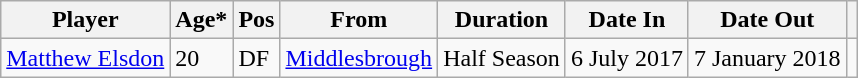<table class="wikitable">
<tr>
<th>Player</th>
<th>Age*</th>
<th>Pos</th>
<th>From</th>
<th>Duration</th>
<th>Date In</th>
<th>Date Out</th>
<th></th>
</tr>
<tr>
<td> <a href='#'>Matthew Elsdon</a></td>
<td>20</td>
<td>DF</td>
<td> <a href='#'>Middlesbrough</a></td>
<td>Half Season</td>
<td>6 July 2017</td>
<td>7 January 2018</td>
<td></td>
</tr>
</table>
